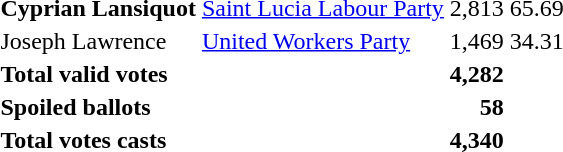<table wikitable>
<tr>
<td align="left"><strong>Cyprian Lansiquot</strong></td>
<td align="left"><a href='#'>Saint Lucia Labour Party</a></td>
<td align="right">2,813</td>
<td align="right">65.69</td>
</tr>
<tr>
<td align="left">Joseph Lawrence</td>
<td align="left"><a href='#'>United Workers Party</a></td>
<td align="right">1,469</td>
<td align="right">34.31</td>
</tr>
<tr>
<th align="left">Total valid votes</th>
<th align="left"></th>
<th align="right">4,282</th>
<th align="right"></th>
</tr>
<tr>
<th align="left">Spoiled ballots</th>
<th align="left"></th>
<th align="right">58</th>
<th align="right"></th>
</tr>
<tr>
<th align="left">Total votes casts</th>
<th align="left"></th>
<th align="right">4,340</th>
<th align="right"></th>
</tr>
</table>
